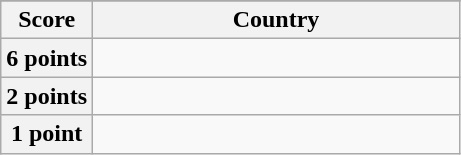<table class="wikitable">
<tr>
</tr>
<tr>
<th scope="col" width=20%>Score</th>
<th scope="col">Country</th>
</tr>
<tr>
<th scope="row">6 points</th>
<td></td>
</tr>
<tr>
<th scope="row">2 points</th>
<td></td>
</tr>
<tr>
<th scope="row">1 point</th>
<td></td>
</tr>
</table>
